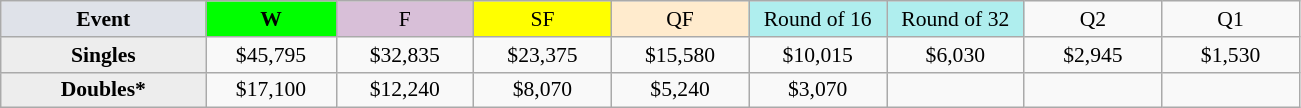<table class=wikitable style=font-size:90%;text-align:center>
<tr>
<td style="width:130px; background:#dfe2e9;"><strong>Event</strong></td>
<td style="width:80px; background:lime;"><strong>W</strong></td>
<td style="width:85px; background:thistle;">F</td>
<td style="width:85px; background:#ff0;">SF</td>
<td style="width:85px; background:#ffebcd;">QF</td>
<td style="width:85px; background:#afeeee;">Round of 16</td>
<td style="width:85px; background:#afeeee;">Round of 32</td>
<td width=85>Q2</td>
<td width=85>Q1</td>
</tr>
<tr>
<td style="background:#ededed;"><strong>Singles</strong></td>
<td>$45,795</td>
<td>$32,835</td>
<td>$23,375</td>
<td>$15,580</td>
<td>$10,015</td>
<td>$6,030</td>
<td>$2,945</td>
<td>$1,530</td>
</tr>
<tr>
<td style="background:#ededed;"><strong>Doubles*</strong></td>
<td>$17,100</td>
<td>$12,240</td>
<td>$8,070</td>
<td>$5,240</td>
<td>$3,070</td>
<td></td>
<td></td>
<td></td>
</tr>
</table>
